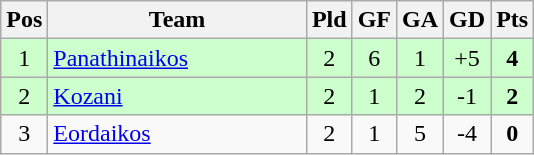<table class="wikitable" style="text-align: center;">
<tr>
<th>Pos</th>
<th width=165>Team</th>
<th>Pld</th>
<th>GF</th>
<th>GA</th>
<th>GD</th>
<th>Pts</th>
</tr>
<tr bgcolor="#ccffcc">
<td>1</td>
<td align=left><a href='#'>Panathinaikos</a></td>
<td>2</td>
<td>6</td>
<td>1</td>
<td>+5</td>
<td><strong>4</strong></td>
</tr>
<tr bgcolor="#ccffcc">
<td>2</td>
<td align=left><a href='#'>Kozani</a></td>
<td>2</td>
<td>1</td>
<td>2</td>
<td>-1</td>
<td><strong>2</strong></td>
</tr>
<tr>
<td>3</td>
<td align=left><a href='#'>Eordaikos</a></td>
<td>2</td>
<td>1</td>
<td>5</td>
<td>-4</td>
<td><strong>0</strong></td>
</tr>
</table>
